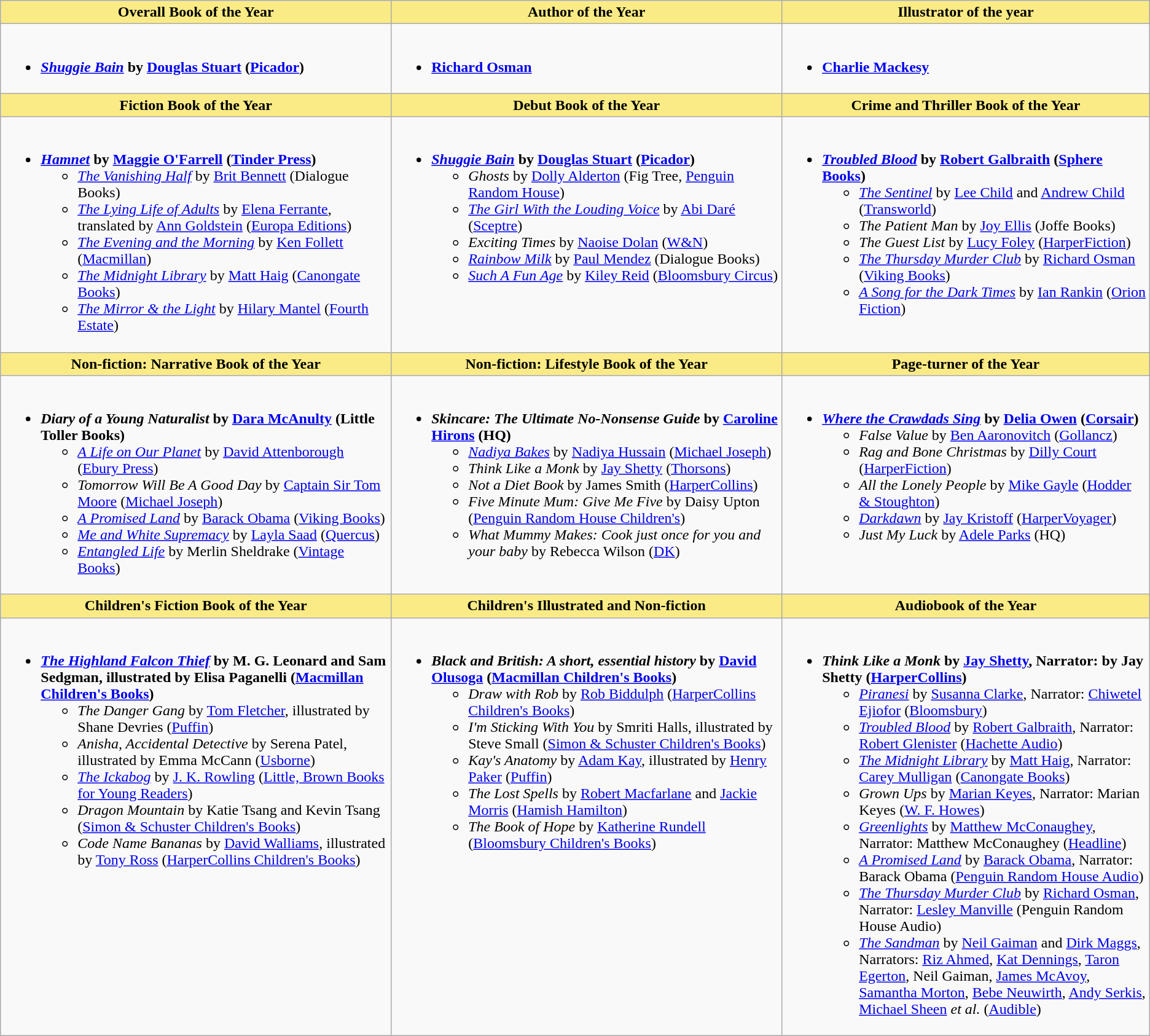<table class="wikitable" style="font-size:100%">
<tr>
<th style="background:#FAEB86;" width="34%">Overall Book of the Year</th>
<th style="background:#FAEB86;" width="33%">Author of the Year</th>
<th style="background:#FAEB86;" width="33%">Illustrator of the year</th>
</tr>
<tr>
<td valign="top"><br><ul><li><strong><em><a href='#'>Shuggie Bain</a></em></strong> <strong>by <a href='#'>Douglas Stuart</a> (<a href='#'>Picador</a>)</strong></li></ul></td>
<td valign="top"><br><ul><li><strong><a href='#'>Richard Osman</a></strong></li></ul></td>
<td valign="top"><br><ul><li><strong><a href='#'>Charlie Mackesy</a></strong></li></ul></td>
</tr>
<tr>
<th style="background:#FAEB86;" width="34%">Fiction Book of the Year</th>
<th style="background:#FAEB86;" width="33%">Debut Book of the Year</th>
<th style="background:#FAEB86;" width="33%">Crime and Thriller Book of the Year</th>
</tr>
<tr>
<td valign="top"><br><ul><li><strong><em><a href='#'>Hamnet</a></em></strong> <strong>by <a href='#'>Maggie O'Farrell</a> (<a href='#'>Tinder Press</a>)</strong><ul><li><em><a href='#'>The Vanishing Half</a></em> by <a href='#'>Brit Bennett</a> (Dialogue Books)</li><li><em><a href='#'>The Lying Life of Adults</a></em> by <a href='#'>Elena Ferrante</a>, translated by <a href='#'>Ann Goldstein</a> (<a href='#'>Europa Editions</a>)</li><li><em><a href='#'>The Evening and the Morning</a></em> by <a href='#'>Ken Follett</a> (<a href='#'>Macmillan</a>)</li><li><em><a href='#'>The Midnight Library</a></em> by <a href='#'>Matt Haig</a> (<a href='#'>Canongate Books</a>)</li><li><em><a href='#'>The Mirror & the Light</a></em> by <a href='#'>Hilary Mantel</a> (<a href='#'>Fourth Estate</a>)</li></ul></li></ul></td>
<td valign="top"><br><ul><li><strong><em><a href='#'>Shuggie Bain</a></em></strong> <strong>by <a href='#'>Douglas Stuart</a> (<a href='#'>Picador</a>)</strong><ul><li><em>Ghosts</em> by <a href='#'>Dolly Alderton</a> (Fig Tree, <a href='#'>Penguin Random House</a>)</li><li><em><a href='#'>The Girl With the Louding Voice</a></em> by <a href='#'>Abi Daré</a> (<a href='#'>Sceptre</a>)</li><li><em>Exciting Times</em> by <a href='#'>Naoise Dolan</a> (<a href='#'>W&N</a>)</li><li><em><a href='#'>Rainbow Milk</a></em> by <a href='#'>Paul Mendez</a> (Dialogue Books)</li><li><em><a href='#'>Such A Fun Age</a></em> by <a href='#'>Kiley Reid</a> (<a href='#'>Bloomsbury Circus</a>)</li></ul></li></ul></td>
<td valign="top"><br><ul><li><strong><em><a href='#'>Troubled Blood</a></em></strong> <strong>by <a href='#'>Robert Galbraith</a> (<a href='#'>Sphere Books</a>)</strong><ul><li><em><a href='#'>The Sentinel</a></em> by <a href='#'>Lee Child</a> and <a href='#'>Andrew Child</a> (<a href='#'>Transworld</a>)</li><li><em>The Patient Man</em> by <a href='#'>Joy Ellis</a> (Joffe Books)</li><li><em>The Guest List</em> by <a href='#'>Lucy Foley</a> (<a href='#'>HarperFiction</a>)</li><li><em><a href='#'>The Thursday Murder Club</a></em> by <a href='#'>Richard Osman</a> (<a href='#'>Viking Books</a>)</li><li><em><a href='#'>A Song for the Dark Times</a></em> by <a href='#'>Ian Rankin</a> (<a href='#'>Orion Fiction</a>)</li></ul></li></ul></td>
</tr>
<tr>
<th style="background:#FAEB86;" width="34%">Non-fiction: Narrative Book of the Year</th>
<th style="background:#FAEB86;" width="34%">Non-fiction: Lifestyle Book of the Year</th>
<th style="background:#FAEB86;" width="34%">Page-turner of the Year</th>
</tr>
<tr>
<td valign="top"><br><ul><li><strong><em>Diary of a Young Naturalist</em></strong> <strong>by <a href='#'>Dara McAnulty</a> (Little Toller Books)</strong><ul><li><em><a href='#'>A Life on Our Planet</a></em> by <a href='#'>David Attenborough</a> (<a href='#'>Ebury Press</a>)</li><li><em>Tomorrow Will Be A Good Day</em> by <a href='#'>Captain Sir Tom Moore</a> (<a href='#'>Michael Joseph</a>)</li><li><em><a href='#'>A Promised Land</a></em> by <a href='#'>Barack Obama</a> (<a href='#'>Viking Books</a>)</li><li><em><a href='#'>Me and White Supremacy</a></em> by <a href='#'>Layla Saad</a> (<a href='#'>Quercus</a>)</li><li><em><a href='#'>Entangled Life</a></em> by Merlin Sheldrake (<a href='#'>Vintage Books</a>)</li></ul></li></ul></td>
<td valign="top"><br><ul><li><strong><em>Skincare: The Ultimate No-Nonsense Guide</em></strong> <strong>by <a href='#'>Caroline Hirons</a> (HQ)</strong><ul><li><em><a href='#'>Nadiya Bakes</a></em> by <a href='#'>Nadiya Hussain</a> (<a href='#'>Michael Joseph</a>)</li><li><em>Think Like a Monk</em> by <a href='#'>Jay Shetty</a> (<a href='#'>Thorsons</a>)</li><li><em>Not a Diet Book</em> by James Smith (<a href='#'>HarperCollins</a>)</li><li><em>Five Minute Mum: Give Me Five</em> by  Daisy Upton (<a href='#'>Penguin Random House Children's</a>)</li><li><em>What Mummy Makes: Cook just once for you and your baby</em> by Rebecca  Wilson (<a href='#'>DK</a>)</li></ul></li></ul></td>
<td valign="top"><br><ul><li><strong><em><a href='#'>Where the Crawdads Sing</a></em></strong> <strong>by <a href='#'>Delia Owen</a> (<a href='#'>Corsair</a>)</strong><ul><li><em>False Value</em> by <a href='#'>Ben Aaronovitch</a> (<a href='#'>Gollancz</a>)</li><li><em>Rag and Bone Christmas</em> by <a href='#'>Dilly Court</a> (<a href='#'>HarperFiction</a>)</li><li><em>All the Lonely People</em> by <a href='#'>Mike Gayle</a> (<a href='#'>Hodder & Stoughton</a>)</li><li><em><a href='#'>Darkdawn</a></em> by <a href='#'>Jay Kristoff</a> (<a href='#'>HarperVoyager</a>)</li><li><em>Just My Luck</em> by <a href='#'>Adele Parks</a> (HQ)</li></ul></li></ul></td>
</tr>
<tr>
<th style="background:#FAEB86;" width="34%">Children's Fiction Book of the Year</th>
<th style="background:#FAEB86;" width="34%">Children's Illustrated and Non-fiction</th>
<th style="background:#FAEB86;" width="34%">Audiobook of the Year</th>
</tr>
<tr>
<td valign="top"><br><ul><li><strong><em><a href='#'>The Highland Falcon Thief</a></em></strong> <strong>by M. G. Leonard and Sam Sedgman, illustrated by Elisa Paganelli (<a href='#'>Macmillan Children's Books</a>)</strong><ul><li><em>The Danger Gang</em> by <a href='#'>Tom Fletcher</a>, illustrated by Shane Devries (<a href='#'>Puffin</a>)</li><li><em>Anisha, Accidental Detective</em> by Serena Patel, illustrated by Emma McCann (<a href='#'>Usborne</a>)</li><li><em><a href='#'>The Ickabog</a></em> by <a href='#'>J. K. Rowling</a> (<a href='#'>Little, Brown Books for Young Readers</a>)</li><li><em>Dragon Mountain</em> by Katie Tsang and Kevin Tsang (<a href='#'>Simon & Schuster Children's Books</a>)</li><li><em>Code Name Bananas</em> by <a href='#'>David Walliams</a>, illustrated by <a href='#'>Tony Ross</a> (<a href='#'>HarperCollins Children's Books</a>)</li></ul></li></ul></td>
<td valign="top"><br><ul><li><strong><em>Black and British: A short, essential history</em></strong> <strong>by <a href='#'>David Olusoga</a> (<a href='#'>Macmillan Children's Books</a>)</strong><ul><li><em>Draw with Rob</em> by <a href='#'>Rob Biddulph</a> (<a href='#'>HarperCollins Children's Books</a>)</li><li><em>I'm Sticking With You</em> by Smriti Halls, illustrated by Steve Small (<a href='#'>Simon & Schuster Children's Books</a>)</li><li><em>Kay's Anatomy</em> by <a href='#'>Adam Kay</a>, illustrated by <a href='#'>Henry Paker</a> (<a href='#'>Puffin</a>)</li><li><em>The Lost Spells</em> by <a href='#'>Robert Macfarlane</a> and <a href='#'>Jackie Morris</a> (<a href='#'>Hamish Hamilton</a>)</li><li><em>The Book of Hope</em> by <a href='#'>Katherine Rundell</a> (<a href='#'>Bloomsbury Children's Books</a>)</li></ul></li></ul></td>
<td valign="top"><br><ul><li><strong><em>Think Like a Monk</em></strong> <strong>by <a href='#'>Jay Shetty</a>, Narrator: by Jay Shetty (<a href='#'>HarperCollins</a>)</strong><ul><li><em><a href='#'>Piranesi</a></em> by <a href='#'>Susanna Clarke</a>, Narrator: <a href='#'>Chiwetel Ejiofor</a> (<a href='#'>Bloomsbury</a>)</li><li><em><a href='#'>Troubled Blood</a></em> by <a href='#'>Robert Galbraith</a>, Narrator: <a href='#'>Robert Glenister</a> (<a href='#'>Hachette Audio</a>)</li><li><em><a href='#'>The Midnight Library</a></em> by <a href='#'>Matt Haig</a>, Narrator: <a href='#'>Carey Mulligan</a> (<a href='#'>Canongate Books</a>)</li><li><em>Grown Ups</em> by <a href='#'>Marian Keyes</a>, Narrator: Marian Keyes (<a href='#'>W. F. Howes</a>)</li><li><em><a href='#'>Greenlights</a></em> by <a href='#'>Matthew McConaughey</a>, Narrator: Matthew McConaughey (<a href='#'>Headline</a>)</li><li><em><a href='#'>A Promised Land</a></em> by <a href='#'>Barack Obama</a>, Narrator: Barack Obama (<a href='#'>Penguin Random House Audio</a>)</li><li><em><a href='#'>The Thursday Murder Club</a></em> by <a href='#'>Richard Osman</a>, Narrator: <a href='#'>Lesley Manville</a> (Penguin Random House Audio)</li><li><em><a href='#'>The Sandman</a></em> by <a href='#'>Neil Gaiman</a> and <a href='#'>Dirk Maggs</a>, Narrators: <a href='#'>Riz Ahmed</a>, <a href='#'>Kat Dennings</a>, <a href='#'>Taron Egerton</a>, Neil Gaiman, <a href='#'>James McAvoy</a>, <a href='#'>Samantha Morton</a>, <a href='#'>Bebe Neuwirth</a>, <a href='#'>Andy Serkis</a>, <a href='#'>Michael Sheen</a> <em>et al.</em> (<a href='#'>Audible</a>)</li></ul></li></ul></td>
</tr>
</table>
